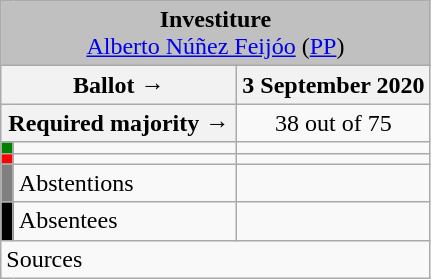<table class="wikitable" style="text-align:center;">
<tr>
<td colspan="3" align="center" bgcolor="#C0C0C0"><strong>Investiture</strong><br><a href='#'>Alberto Núñez Feijóo</a> (<a href='#'>PP</a>)</td>
</tr>
<tr>
<th colspan="2" width="150px">Ballot →</th>
<th>3 September 2020</th>
</tr>
<tr>
<th colspan="2">Required majority →</th>
<td>38 out of 75 </td>
</tr>
<tr>
<th width="1px" style="background:green;"></th>
<td align="left"></td>
<td></td>
</tr>
<tr>
<th style="background:red;"></th>
<td align="left"></td>
<td></td>
</tr>
<tr>
<th style="background:gray;"></th>
<td align="left"><span>Abstentions</span></td>
<td></td>
</tr>
<tr>
<th style="background:black;"></th>
<td align="left"><span>Absentees</span></td>
<td></td>
</tr>
<tr>
<td align="left" colspan="3">Sources</td>
</tr>
</table>
